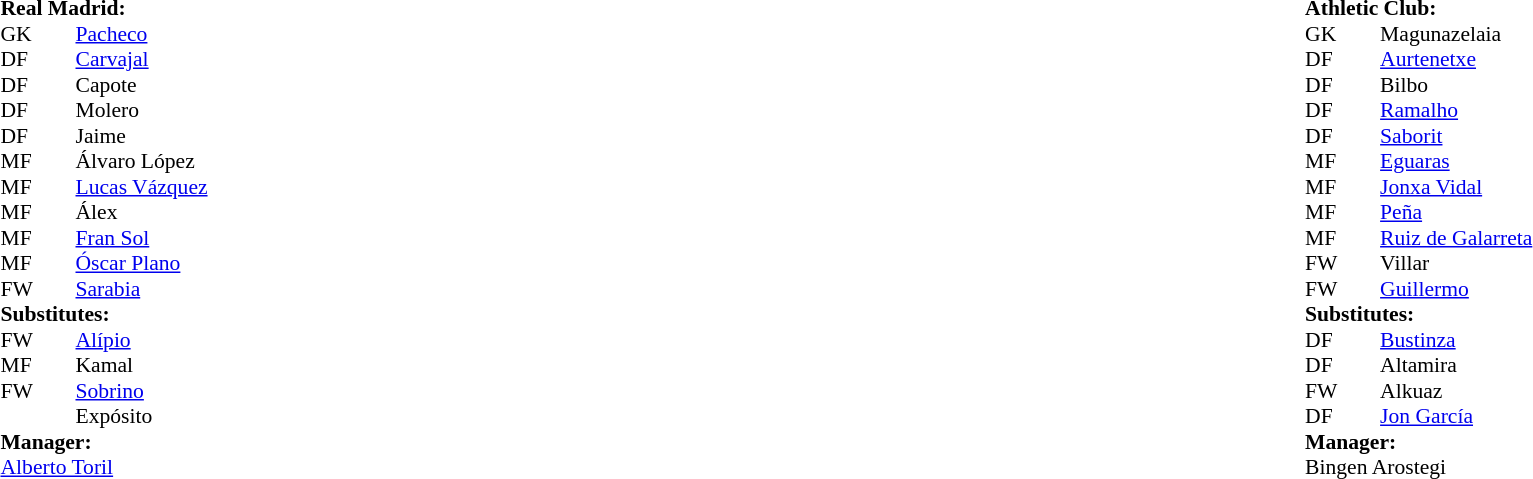<table width="100%">
<tr>
<td valign="top" width="50%"><br><table style="font-size: 90%" cellspacing="0" cellpadding="0">
<tr>
<td colspan="4"><strong>Real Madrid:</strong></td>
</tr>
<tr>
<th width=25></th>
<th width=25></th>
</tr>
<tr>
<td>GK</td>
<td></td>
<td> <a href='#'>Pacheco</a></td>
</tr>
<tr>
<td>DF</td>
<td></td>
<td> <a href='#'>Carvajal</a></td>
</tr>
<tr>
<td>DF</td>
<td></td>
<td> Capote</td>
</tr>
<tr>
<td>DF</td>
<td></td>
<td> Molero</td>
</tr>
<tr>
<td>DF</td>
<td></td>
<td> Jaime </td>
</tr>
<tr>
<td>MF</td>
<td></td>
<td> Álvaro López </td>
</tr>
<tr>
<td>MF</td>
<td></td>
<td> <a href='#'>Lucas Vázquez</a> </td>
</tr>
<tr>
<td>MF</td>
<td></td>
<td> Álex</td>
</tr>
<tr>
<td>MF</td>
<td></td>
<td> <a href='#'>Fran Sol</a></td>
</tr>
<tr>
<td>MF</td>
<td></td>
<td> <a href='#'>Óscar Plano</a> </td>
</tr>
<tr>
<td>FW</td>
<td></td>
<td> <a href='#'>Sarabia</a> </td>
</tr>
<tr>
<td colspan=3><strong>Substitutes:</strong></td>
</tr>
<tr>
<td>FW</td>
<td></td>
<td> <a href='#'>Alípio</a> </td>
</tr>
<tr>
<td>MF</td>
<td></td>
<td> Kamal </td>
</tr>
<tr>
<td>FW</td>
<td></td>
<td> <a href='#'>Sobrino</a> </td>
</tr>
<tr>
<td></td>
<td></td>
<td> Expósito</td>
</tr>
<tr>
<td colspan=3><strong>Manager:</strong></td>
</tr>
<tr>
<td colspan=4> <a href='#'>Alberto Toril</a></td>
</tr>
</table>
</td>
<td valign="top"></td>
<td valign="top" width="50%"><br><table style="font-size: 90%" cellspacing="0" cellpadding="0" align=center>
<tr>
<td colspan="4"><strong>Athletic Club:</strong></td>
</tr>
<tr>
<th width=25></th>
<th width=25></th>
</tr>
<tr>
<td>GK</td>
<td></td>
<td> Magunazelaia</td>
</tr>
<tr>
<td>DF</td>
<td></td>
<td> <a href='#'>Aurtenetxe</a> </td>
</tr>
<tr>
<td>DF</td>
<td></td>
<td> Bilbo</td>
</tr>
<tr>
<td>DF</td>
<td></td>
<td> <a href='#'>Ramalho</a></td>
</tr>
<tr>
<td>DF</td>
<td></td>
<td> <a href='#'>Saborit</a></td>
</tr>
<tr>
<td>MF</td>
<td></td>
<td> <a href='#'>Eguaras</a> </td>
</tr>
<tr>
<td>MF</td>
<td></td>
<td> <a href='#'>Jonxa Vidal</a> </td>
</tr>
<tr>
<td>MF</td>
<td></td>
<td> <a href='#'>Peña</a> </td>
</tr>
<tr>
<td>MF</td>
<td></td>
<td> <a href='#'>Ruiz de Galarreta</a> </td>
</tr>
<tr>
<td>FW</td>
<td></td>
<td> Villar </td>
</tr>
<tr>
<td>FW</td>
<td></td>
<td> <a href='#'>Guillermo</a> </td>
</tr>
<tr>
<td colspan=3><strong>Substitutes:</strong></td>
</tr>
<tr>
<td>DF</td>
<td></td>
<td> <a href='#'>Bustinza</a> </td>
</tr>
<tr>
<td>DF</td>
<td></td>
<td> Altamira </td>
</tr>
<tr>
<td>FW</td>
<td></td>
<td> Alkuaz </td>
</tr>
<tr>
<td>DF</td>
<td></td>
<td> <a href='#'>Jon García</a> </td>
</tr>
<tr>
<td colspan=3><strong>Manager:</strong></td>
</tr>
<tr>
<td colspan=4> Bingen Arostegi</td>
</tr>
</table>
</td>
</tr>
</table>
